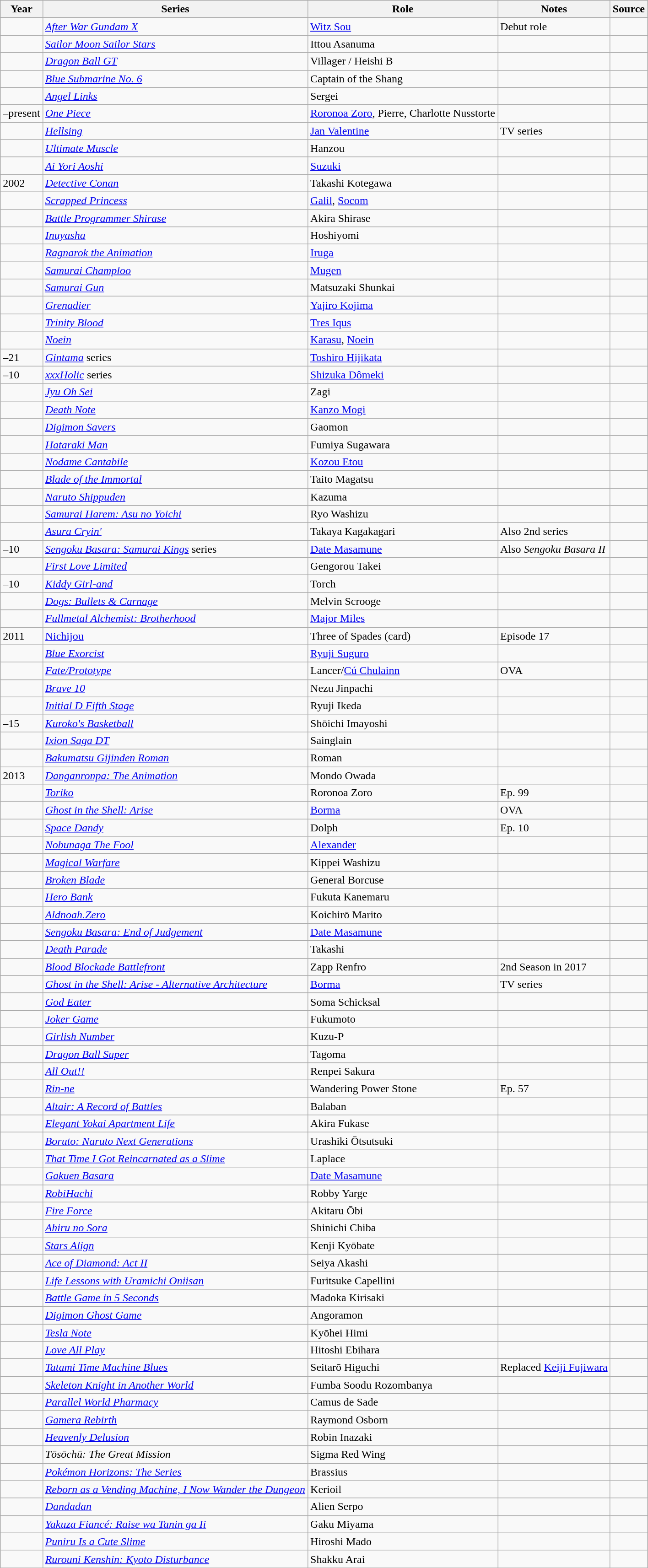<table class="wikitable sortable plainrowheaders">
<tr>
<th>Year</th>
<th>Series</th>
<th>Role</th>
<th class="unsortable">Notes</th>
<th class="unsortable">Source</th>
</tr>
<tr>
<td></td>
<td><em><a href='#'>After War Gundam X</a></em></td>
<td><a href='#'>Witz Sou</a></td>
<td>Debut role</td>
<td></td>
</tr>
<tr>
<td></td>
<td><em><a href='#'>Sailor Moon Sailor Stars</a></em></td>
<td>Ittou Asanuma</td>
<td></td>
<td></td>
</tr>
<tr>
<td></td>
<td><em><a href='#'>Dragon Ball GT</a></em></td>
<td>Villager / Heishi B</td>
<td></td>
<td></td>
</tr>
<tr>
<td></td>
<td><em><a href='#'>Blue Submarine No. 6</a></em></td>
<td>Captain of the Shang</td>
<td></td>
<td></td>
</tr>
<tr>
<td></td>
<td><em><a href='#'>Angel Links</a></em></td>
<td>Sergei</td>
<td></td>
<td></td>
</tr>
<tr>
<td>–present</td>
<td><em><a href='#'>One Piece</a></em></td>
<td><a href='#'>Roronoa Zoro</a>, Pierre, Charlotte Nusstorte</td>
<td></td>
<td></td>
</tr>
<tr>
<td></td>
<td><em><a href='#'>Hellsing</a></em></td>
<td><a href='#'>Jan Valentine</a></td>
<td>TV series</td>
<td></td>
</tr>
<tr>
<td></td>
<td><em><a href='#'>Ultimate Muscle</a></em></td>
<td>Hanzou</td>
<td></td>
<td></td>
</tr>
<tr>
<td></td>
<td><em><a href='#'>Ai Yori Aoshi</a></em></td>
<td><a href='#'>Suzuki</a></td>
<td></td>
<td></td>
</tr>
<tr>
<td>2002</td>
<td><em><a href='#'>Detective Conan</a></em></td>
<td>Takashi Kotegawa</td>
<td></td>
<td></td>
</tr>
<tr>
<td></td>
<td><em><a href='#'>Scrapped Princess</a></em></td>
<td><a href='#'>Galil</a>, <a href='#'>Socom</a></td>
<td></td>
<td></td>
</tr>
<tr>
<td></td>
<td><em><a href='#'>Battle Programmer Shirase</a></em></td>
<td>Akira Shirase</td>
<td></td>
<td></td>
</tr>
<tr>
<td></td>
<td><em><a href='#'>Inuyasha</a></em></td>
<td>Hoshiyomi</td>
<td></td>
<td></td>
</tr>
<tr>
<td></td>
<td><em><a href='#'>Ragnarok the Animation</a></em></td>
<td><a href='#'>Iruga</a></td>
<td></td>
<td></td>
</tr>
<tr>
<td></td>
<td><em><a href='#'>Samurai Champloo</a></em></td>
<td><a href='#'>Mugen</a></td>
<td></td>
<td></td>
</tr>
<tr>
<td></td>
<td><em><a href='#'>Samurai Gun</a></em></td>
<td>Matsuzaki Shunkai</td>
<td></td>
<td></td>
</tr>
<tr>
<td></td>
<td><em><a href='#'>Grenadier</a></em></td>
<td><a href='#'>Yajiro Kojima</a></td>
<td></td>
<td></td>
</tr>
<tr>
<td></td>
<td><em><a href='#'>Trinity Blood</a></em></td>
<td><a href='#'>Tres Iqus</a></td>
<td></td>
<td></td>
</tr>
<tr>
<td></td>
<td><em><a href='#'>Noein</a></em></td>
<td><a href='#'>Karasu</a>, <a href='#'>Noein</a></td>
<td></td>
<td></td>
</tr>
<tr>
<td>–21</td>
<td><em><a href='#'>Gintama</a></em> series</td>
<td><a href='#'>Toshiro Hijikata</a></td>
<td></td>
<td></td>
</tr>
<tr>
<td>–10</td>
<td><em><a href='#'>xxxHolic</a></em> series</td>
<td><a href='#'>Shizuka Dômeki</a> </td>
<td></td>
<td></td>
</tr>
<tr>
<td></td>
<td><em><a href='#'>Jyu Oh Sei</a></em></td>
<td>Zagi</td>
<td></td>
<td></td>
</tr>
<tr>
<td></td>
<td><em><a href='#'>Death Note</a></em></td>
<td><a href='#'>Kanzo Mogi</a></td>
<td></td>
<td></td>
</tr>
<tr>
<td></td>
<td><em><a href='#'>Digimon Savers</a></em></td>
<td>Gaomon</td>
<td></td>
<td></td>
</tr>
<tr>
<td></td>
<td><em><a href='#'>Hataraki Man</a></em></td>
<td>Fumiya Sugawara</td>
<td></td>
<td></td>
</tr>
<tr>
<td></td>
<td><em><a href='#'>Nodame Cantabile</a></em></td>
<td><a href='#'>Kozou Etou</a></td>
<td></td>
<td></td>
</tr>
<tr>
<td></td>
<td><em><a href='#'>Blade of the Immortal</a></em></td>
<td>Taito Magatsu</td>
<td></td>
<td></td>
</tr>
<tr>
<td></td>
<td><em><a href='#'>Naruto Shippuden</a></em></td>
<td>Kazuma</td>
<td></td>
<td></td>
</tr>
<tr>
<td></td>
<td><em><a href='#'>Samurai Harem: Asu no Yoichi</a></em></td>
<td>Ryo Washizu</td>
<td></td>
<td></td>
</tr>
<tr>
<td></td>
<td><em><a href='#'>Asura Cryin'</a></em></td>
<td>Takaya Kagakagari</td>
<td>Also 2nd series</td>
<td></td>
</tr>
<tr>
<td>–10</td>
<td><em><a href='#'>Sengoku Basara: Samurai Kings</a></em> series</td>
<td><a href='#'>Date Masamune</a></td>
<td>Also <em>Sengoku Basara II</em></td>
<td></td>
</tr>
<tr>
<td></td>
<td><em><a href='#'>First Love Limited</a></em></td>
<td>Gengorou Takei</td>
<td></td>
<td></td>
</tr>
<tr>
<td>–10</td>
<td><em><a href='#'>Kiddy Girl-and</a></em></td>
<td>Torch</td>
<td></td>
<td></td>
</tr>
<tr>
<td></td>
<td><em><a href='#'>Dogs: Bullets & Carnage</a></em></td>
<td>Melvin Scrooge</td>
<td></td>
<td></td>
</tr>
<tr>
<td></td>
<td><em><a href='#'>Fullmetal Alchemist: Brotherhood</a></em></td>
<td><a href='#'>Major Miles</a></td>
<td></td>
<td></td>
</tr>
<tr>
<td>2011</td>
<td><a href='#'>Nichijou</a></td>
<td>Three of Spades (card)</td>
<td>Episode 17</td>
<td></td>
</tr>
<tr>
<td></td>
<td><em><a href='#'>Blue Exorcist</a></em></td>
<td><a href='#'>Ryuji Suguro</a></td>
<td></td>
<td></td>
</tr>
<tr>
<td></td>
<td><em><a href='#'>Fate/Prototype</a></em></td>
<td>Lancer/<a href='#'>Cú Chulainn</a></td>
<td>OVA</td>
<td></td>
</tr>
<tr>
<td></td>
<td><em><a href='#'>Brave 10</a></em></td>
<td>Nezu Jinpachi</td>
<td></td>
<td></td>
</tr>
<tr>
<td></td>
<td><em><a href='#'>Initial D Fifth Stage</a></em></td>
<td>Ryuji Ikeda</td>
<td></td>
<td></td>
</tr>
<tr>
<td>–15</td>
<td><em><a href='#'>Kuroko's Basketball</a></em></td>
<td>Shōichi Imayoshi</td>
<td></td>
<td></td>
</tr>
<tr>
<td></td>
<td><em><a href='#'>Ixion Saga DT</a></em></td>
<td>Sainglain</td>
<td></td>
<td></td>
</tr>
<tr>
<td></td>
<td><em><a href='#'>Bakumatsu Gijinden Roman</a></em></td>
<td>Roman</td>
<td></td>
<td></td>
</tr>
<tr>
<td>2013</td>
<td><em><a href='#'>Danganronpa: The Animation</a></em></td>
<td>Mondo Owada</td>
<td></td>
<td></td>
</tr>
<tr>
<td></td>
<td><em><a href='#'>Toriko</a></em></td>
<td>Roronoa Zoro</td>
<td>Ep. 99</td>
<td></td>
</tr>
<tr>
<td></td>
<td><em><a href='#'>Ghost in the Shell: Arise</a></em></td>
<td><a href='#'>Borma</a></td>
<td>OVA</td>
<td></td>
</tr>
<tr>
<td></td>
<td><em><a href='#'>Space Dandy</a></em></td>
<td>Dolph</td>
<td>Ep. 10</td>
<td></td>
</tr>
<tr>
<td></td>
<td><em><a href='#'>Nobunaga The Fool</a></em></td>
<td><a href='#'>Alexander</a></td>
<td></td>
<td></td>
</tr>
<tr>
<td></td>
<td><em><a href='#'>Magical Warfare</a></em></td>
<td>Kippei Washizu</td>
<td></td>
<td></td>
</tr>
<tr>
<td></td>
<td><em><a href='#'>Broken Blade</a></em></td>
<td>General Borcuse</td>
<td></td>
<td></td>
</tr>
<tr>
<td></td>
<td><em><a href='#'>Hero Bank</a></em></td>
<td>Fukuta Kanemaru</td>
<td></td>
<td></td>
</tr>
<tr>
<td></td>
<td><em><a href='#'>Aldnoah.Zero</a></em></td>
<td>Koichirō Marito</td>
<td></td>
<td></td>
</tr>
<tr>
<td></td>
<td><em><a href='#'>Sengoku Basara: End of Judgement</a></em></td>
<td><a href='#'>Date Masamune</a></td>
<td></td>
<td></td>
</tr>
<tr>
<td></td>
<td><em><a href='#'>Death Parade</a></em></td>
<td>Takashi</td>
<td></td>
<td></td>
</tr>
<tr>
<td></td>
<td><em><a href='#'>Blood Blockade Battlefront</a></em></td>
<td>Zapp Renfro</td>
<td>2nd Season in 2017</td>
<td></td>
</tr>
<tr>
<td></td>
<td><em><a href='#'>Ghost in the Shell: Arise - Alternative Architecture</a></em></td>
<td><a href='#'>Borma</a></td>
<td>TV series</td>
<td></td>
</tr>
<tr>
<td></td>
<td><em><a href='#'>God Eater</a></em></td>
<td>Soma Schicksal</td>
<td></td>
<td></td>
</tr>
<tr>
<td></td>
<td><em><a href='#'>Joker Game</a></em></td>
<td>Fukumoto</td>
<td></td>
<td></td>
</tr>
<tr>
<td></td>
<td><em><a href='#'>Girlish Number</a></em></td>
<td>Kuzu-P</td>
<td></td>
<td></td>
</tr>
<tr>
<td></td>
<td><em><a href='#'>Dragon Ball Super</a></em></td>
<td>Tagoma</td>
<td></td>
<td></td>
</tr>
<tr>
<td></td>
<td><em><a href='#'>All Out!!</a></em></td>
<td>Renpei Sakura</td>
<td></td>
<td></td>
</tr>
<tr>
<td></td>
<td><em><a href='#'>Rin-ne</a></em></td>
<td>Wandering Power Stone</td>
<td>Ep. 57</td>
<td></td>
</tr>
<tr>
<td></td>
<td><em><a href='#'>Altair: A Record of Battles</a></em></td>
<td>Balaban</td>
<td></td>
<td></td>
</tr>
<tr>
<td></td>
<td><em><a href='#'>Elegant Yokai Apartment Life</a></em></td>
<td>Akira Fukase</td>
<td></td>
<td></td>
</tr>
<tr>
<td></td>
<td><em><a href='#'>Boruto: Naruto Next Generations</a></em></td>
<td>Urashiki Ōtsutsuki</td>
<td></td>
<td></td>
</tr>
<tr>
<td></td>
<td><em><a href='#'>That Time I Got Reincarnated as a Slime</a></em></td>
<td>Laplace</td>
<td></td>
<td></td>
</tr>
<tr>
<td></td>
<td><em><a href='#'>Gakuen Basara</a></em></td>
<td><a href='#'>Date Masamune</a></td>
<td></td>
<td></td>
</tr>
<tr>
<td></td>
<td><em><a href='#'>RobiHachi</a></em></td>
<td>Robby Yarge</td>
<td></td>
<td></td>
</tr>
<tr>
<td></td>
<td><em><a href='#'>Fire Force</a></em></td>
<td>Akitaru Ōbi</td>
<td></td>
<td></td>
</tr>
<tr>
<td></td>
<td><em><a href='#'>Ahiru no Sora</a></em></td>
<td>Shinichi Chiba</td>
<td></td>
<td></td>
</tr>
<tr>
<td></td>
<td><em><a href='#'>Stars Align</a></em></td>
<td>Kenji Kyōbate</td>
<td></td>
<td></td>
</tr>
<tr>
<td></td>
<td><em><a href='#'>Ace of Diamond: Act II</a></em></td>
<td>Seiya Akashi</td>
<td></td>
<td></td>
</tr>
<tr>
<td></td>
<td><em><a href='#'>Life Lessons with Uramichi Oniisan</a></em></td>
<td>Furitsuke Capellini</td>
<td></td>
<td></td>
</tr>
<tr>
<td></td>
<td><em><a href='#'>Battle Game in 5 Seconds</a></em></td>
<td>Madoka Kirisaki</td>
<td></td>
<td></td>
</tr>
<tr>
<td></td>
<td><em><a href='#'>Digimon Ghost Game</a></em></td>
<td>Angoramon</td>
<td></td>
<td></td>
</tr>
<tr>
<td></td>
<td><em><a href='#'>Tesla Note</a></em></td>
<td>Kyōhei Himi</td>
<td></td>
<td></td>
</tr>
<tr>
<td></td>
<td><em><a href='#'>Love All Play</a></em></td>
<td>Hitoshi Ebihara</td>
<td></td>
<td></td>
</tr>
<tr>
<td></td>
<td><em><a href='#'>Tatami Time Machine Blues</a></em></td>
<td>Seitarō Higuchi</td>
<td>Replaced <a href='#'>Keiji Fujiwara</a></td>
<td></td>
</tr>
<tr>
<td></td>
<td><em><a href='#'>Skeleton Knight in Another World</a></em></td>
<td>Fumba Soodu Rozombanya</td>
<td></td>
<td></td>
</tr>
<tr>
<td></td>
<td><em><a href='#'>Parallel World Pharmacy</a></em></td>
<td>Camus de Sade</td>
<td></td>
<td></td>
</tr>
<tr>
<td></td>
<td><em><a href='#'>Gamera Rebirth</a></em></td>
<td>Raymond Osborn</td>
<td></td>
<td></td>
</tr>
<tr>
<td></td>
<td><em><a href='#'>Heavenly Delusion</a></em></td>
<td>Robin Inazaki</td>
<td></td>
<td></td>
</tr>
<tr>
<td></td>
<td><em>Tōsōchū: The Great Mission</em></td>
<td>Sigma Red Wing</td>
<td></td>
<td></td>
</tr>
<tr>
<td></td>
<td><em><a href='#'>Pokémon Horizons: The Series</a></em></td>
<td>Brassius</td>
<td></td>
<td></td>
</tr>
<tr>
<td></td>
<td><em><a href='#'>Reborn as a Vending Machine, I Now Wander the Dungeon</a></em></td>
<td>Kerioil</td>
<td></td>
<td></td>
</tr>
<tr>
<td></td>
<td><em><a href='#'>Dandadan</a></em></td>
<td>Alien Serpo</td>
<td></td>
<td></td>
</tr>
<tr>
<td></td>
<td><em><a href='#'>Yakuza Fiancé: Raise wa Tanin ga Ii</a></em></td>
<td>Gaku Miyama</td>
<td></td>
<td></td>
</tr>
<tr>
<td></td>
<td><em><a href='#'>Puniru Is a Cute Slime</a></em></td>
<td>Hiroshi Mado</td>
<td></td>
<td></td>
</tr>
<tr>
<td></td>
<td><em><a href='#'>Rurouni Kenshin: Kyoto Disturbance</a></em></td>
<td>Shakku Arai</td>
<td></td>
<td></td>
</tr>
<tr>
</tr>
</table>
